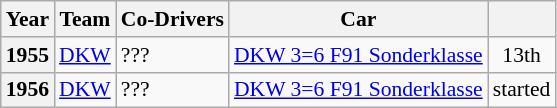<table class="wikitable" style="font-size:90%">
<tr>
<th>Year</th>
<th>Team</th>
<th>Co-Drivers</th>
<th>Car</th>
<th></th>
</tr>
<tr style="text-align:center;">
<th>1955</th>
<td align="left"> <a href='#'>DKW</a></td>
<td align="left"> ???</td>
<td align="left"><a href='#'>DKW 3=6 F91 Sonderklasse</a></td>
<td>13th</td>
</tr>
<tr style="text-align:center;">
<th>1956</th>
<td align="left"> <a href='#'>DKW</a></td>
<td align="left"> ???</td>
<td align="left"><a href='#'>DKW 3=6 F91 Sonderklasse</a></td>
<td>started</td>
</tr>
</table>
